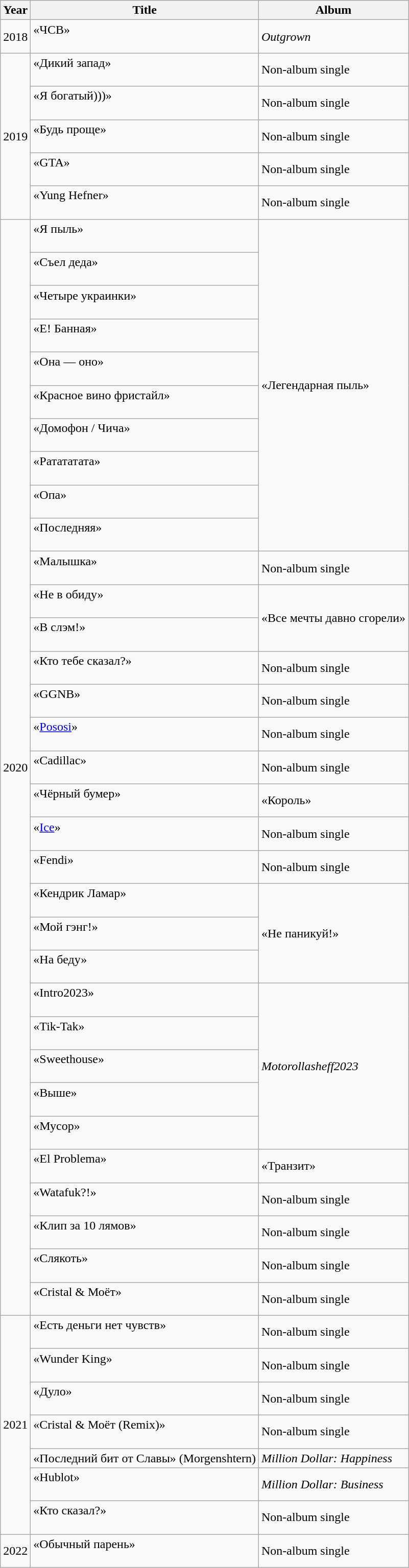<table class="wikitable mw-collapsible">
<tr>
<th>Year</th>
<th>Title</th>
<th>Album</th>
</tr>
<tr>
<td>2018</td>
<td>«ЧСВ»<br><br></td>
<td><em>Outgrown</em></td>
</tr>
<tr>
<td rowspan="5">2019</td>
<td>«Дикий запад»<br><br></td>
<td>Non-album single</td>
</tr>
<tr>
<td>«Я богатый)))»<br><br></td>
<td>Non-album single</td>
</tr>
<tr>
<td>«Будь проще»<br><br></td>
<td>Non-album single</td>
</tr>
<tr>
<td>«GTA»<br><br></td>
<td>Non-album single</td>
</tr>
<tr>
<td>«Yung Hefner»<br><br></td>
<td>Non-album single</td>
</tr>
<tr>
<td rowspan="33">2020</td>
<td>«Я пыль»<br><br></td>
<td rowspan="10">«Легендарная пыль»</td>
</tr>
<tr>
<td>«Съел деда»<br><br></td>
</tr>
<tr>
<td>«Четыре украинки»<br><br></td>
</tr>
<tr>
<td>«Е! Банная»<br><br></td>
</tr>
<tr>
<td>«Она — оно»<br><br></td>
</tr>
<tr>
<td>«Красное вино фристайл»<br><br></td>
</tr>
<tr>
<td>«Домофон / Чича»<br><br></td>
</tr>
<tr>
<td>«Ратататата»<br><br></td>
</tr>
<tr>
<td>«Опа»<br><br></td>
</tr>
<tr>
<td>«Последняя»<br><br></td>
</tr>
<tr>
<td>«Малышка»<br><br></td>
<td>Non-album single</td>
</tr>
<tr>
<td>«Не в обиду»<br><br></td>
<td rowspan="2">«Все мечты давно сгорели»</td>
</tr>
<tr>
<td>«В слэм!»<br><br></td>
</tr>
<tr>
<td>«Кто тебе сказал?»<br><br></td>
<td>Non-album single</td>
</tr>
<tr>
<td>«GGNB»<br><br></td>
<td>Non-album single</td>
</tr>
<tr>
<td>«<a href='#'>Pososi</a>»<br><br></td>
<td>Non-album single</td>
</tr>
<tr>
<td>«Cadillac»<br><br></td>
<td>Non-album single</td>
</tr>
<tr>
<td>«Чёрный бумер»<br><br></td>
<td>«Король»</td>
</tr>
<tr>
<td>«<a href='#'>Ice</a>»<br><br></td>
<td>Non-album single</td>
</tr>
<tr>
<td>«Fendi»<br><br></td>
<td>Non-album single</td>
</tr>
<tr>
<td>«Кендрик Ламар»<br><br></td>
<td rowspan="3">«Не паникуй!»</td>
</tr>
<tr>
<td>«Мой гэнг!»<br><br></td>
</tr>
<tr>
<td>«На беду»<br><br></td>
</tr>
<tr>
<td>«Intro2023»<br><br></td>
<td rowspan="5"><em>Motorollasheff2023</em></td>
</tr>
<tr>
<td>«Tik-Tak»<br><br></td>
</tr>
<tr>
<td>«Sweethouse»<br><br></td>
</tr>
<tr>
<td>«Выше»<br><br></td>
</tr>
<tr>
<td>«Мусор»<br><br></td>
</tr>
<tr>
<td>«El Problema»<br><br></td>
<td>«Транзит»</td>
</tr>
<tr>
<td>«Watafuk?!»<br><br></td>
<td>Non-album single</td>
</tr>
<tr>
<td>«Клип за 10 лямов»<br><br></td>
<td>Non-album single</td>
</tr>
<tr>
<td>«Слякоть»<br><br></td>
<td>Non-album single</td>
</tr>
<tr>
<td>«Cristal &amp; Моёт»<br><br></td>
<td>Non-album single</td>
</tr>
<tr>
<td rowspan="7">2021</td>
<td>«Есть деньги нет чувств»<br><br></td>
<td>Non-album single</td>
</tr>
<tr>
<td>«Wunder King»<br><br></td>
<td>Non-album single</td>
</tr>
<tr>
<td>«Дуло»<br><br></td>
<td>Non-album single</td>
</tr>
<tr>
<td>«Cristal &amp; Моёт (Remix)»<br><br></td>
<td>Non-album single</td>
</tr>
<tr>
<td>«Последний бит от Славы» (Morgenshtern)</td>
<td><em>Million Dollar: Happiness</em></td>
</tr>
<tr>
<td>«Hublot»<br><br></td>
<td><em>Million Dollar: Business</em></td>
</tr>
<tr>
<td>«Кто сказал?»<br><br></td>
<td>Non-album single</td>
</tr>
<tr>
<td rowspan="6">2022</td>
<td>«Обычный парень»<br><br></td>
<td>Non-album single</td>
</tr>
</table>
